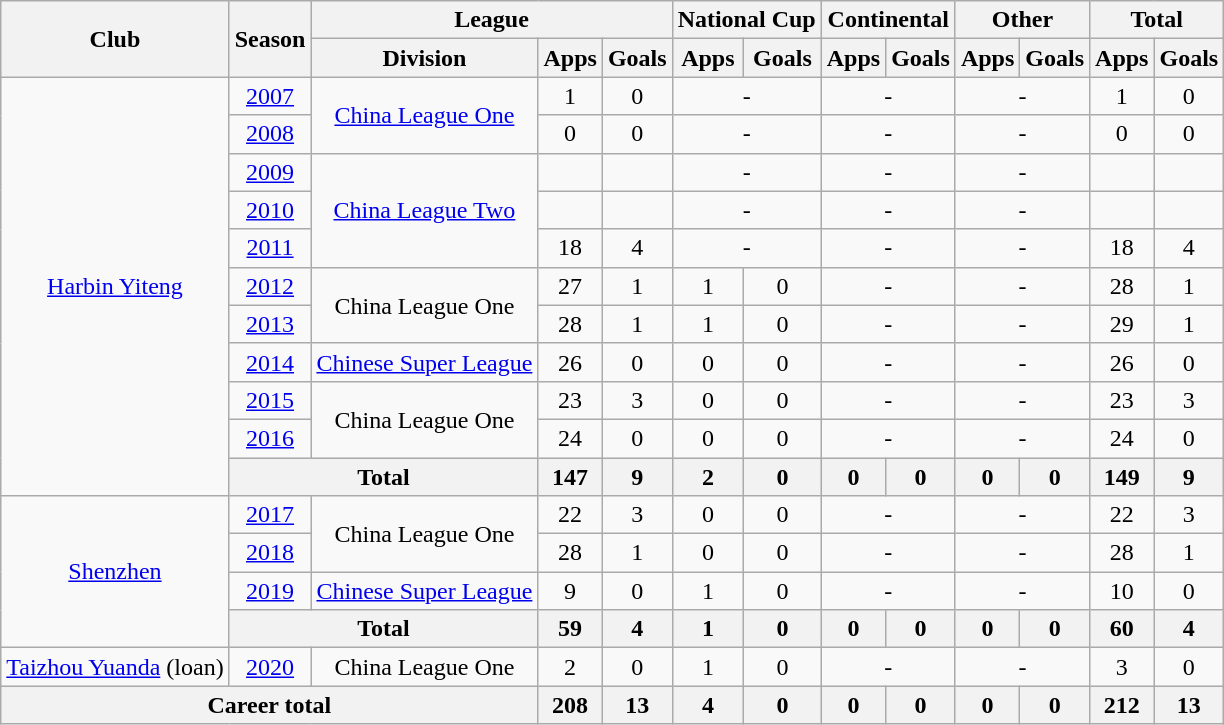<table class="wikitable" style="text-align: center">
<tr>
<th rowspan="2">Club</th>
<th rowspan="2">Season</th>
<th colspan="3">League</th>
<th colspan="2">National Cup</th>
<th colspan="2">Continental</th>
<th colspan="2">Other</th>
<th colspan="2">Total</th>
</tr>
<tr>
<th>Division</th>
<th>Apps</th>
<th>Goals</th>
<th>Apps</th>
<th>Goals</th>
<th>Apps</th>
<th>Goals</th>
<th>Apps</th>
<th>Goals</th>
<th>Apps</th>
<th>Goals</th>
</tr>
<tr>
<td rowspan=11><a href='#'>Harbin Yiteng</a></td>
<td><a href='#'>2007</a></td>
<td rowspan="2"><a href='#'>China League One</a></td>
<td>1</td>
<td>0</td>
<td colspan="2">-</td>
<td colspan="2">-</td>
<td colspan="2">-</td>
<td>1</td>
<td>0</td>
</tr>
<tr>
<td><a href='#'>2008</a></td>
<td>0</td>
<td>0</td>
<td colspan="2">-</td>
<td colspan="2">-</td>
<td colspan="2">-</td>
<td>0</td>
<td>0</td>
</tr>
<tr>
<td><a href='#'>2009</a></td>
<td rowspan="3"><a href='#'>China League Two</a></td>
<td></td>
<td></td>
<td colspan="2">-</td>
<td colspan="2">-</td>
<td colspan="2">-</td>
<td></td>
<td></td>
</tr>
<tr>
<td><a href='#'>2010</a></td>
<td></td>
<td></td>
<td colspan="2">-</td>
<td colspan="2">-</td>
<td colspan="2">-</td>
<td></td>
<td></td>
</tr>
<tr>
<td><a href='#'>2011</a></td>
<td>18</td>
<td>4</td>
<td colspan="2">-</td>
<td colspan="2">-</td>
<td colspan="2">-</td>
<td>18</td>
<td>4</td>
</tr>
<tr>
<td><a href='#'>2012</a></td>
<td rowspan="2">China League One</td>
<td>27</td>
<td>1</td>
<td>1</td>
<td>0</td>
<td colspan="2">-</td>
<td colspan="2">-</td>
<td>28</td>
<td>1</td>
</tr>
<tr>
<td><a href='#'>2013</a></td>
<td>28</td>
<td>1</td>
<td>1</td>
<td>0</td>
<td colspan="2">-</td>
<td colspan="2">-</td>
<td>29</td>
<td>1</td>
</tr>
<tr>
<td><a href='#'>2014</a></td>
<td><a href='#'>Chinese Super League</a></td>
<td>26</td>
<td>0</td>
<td>0</td>
<td>0</td>
<td colspan="2">-</td>
<td colspan="2">-</td>
<td>26</td>
<td>0</td>
</tr>
<tr>
<td><a href='#'>2015</a></td>
<td rowspan=2>China League One</td>
<td>23</td>
<td>3</td>
<td>0</td>
<td>0</td>
<td colspan="2">-</td>
<td colspan="2">-</td>
<td>23</td>
<td>3</td>
</tr>
<tr>
<td><a href='#'>2016</a></td>
<td>24</td>
<td>0</td>
<td>0</td>
<td>0</td>
<td colspan="2">-</td>
<td colspan="2">-</td>
<td>24</td>
<td>0</td>
</tr>
<tr>
<th colspan=2>Total</th>
<th>147</th>
<th>9</th>
<th>2</th>
<th>0</th>
<th>0</th>
<th>0</th>
<th>0</th>
<th>0</th>
<th>149</th>
<th>9</th>
</tr>
<tr>
<td rowspan=4><a href='#'>Shenzhen</a></td>
<td><a href='#'>2017</a></td>
<td rowspan=2>China League One</td>
<td>22</td>
<td>3</td>
<td>0</td>
<td>0</td>
<td colspan="2">-</td>
<td colspan="2">-</td>
<td>22</td>
<td>3</td>
</tr>
<tr>
<td><a href='#'>2018</a></td>
<td>28</td>
<td>1</td>
<td>0</td>
<td>0</td>
<td colspan="2">-</td>
<td colspan="2">-</td>
<td>28</td>
<td>1</td>
</tr>
<tr>
<td><a href='#'>2019</a></td>
<td><a href='#'>Chinese Super League</a></td>
<td>9</td>
<td>0</td>
<td>1</td>
<td>0</td>
<td colspan="2">-</td>
<td colspan="2">-</td>
<td>10</td>
<td>0</td>
</tr>
<tr>
<th colspan=2>Total</th>
<th>59</th>
<th>4</th>
<th>1</th>
<th>0</th>
<th>0</th>
<th>0</th>
<th>0</th>
<th>0</th>
<th>60</th>
<th>4</th>
</tr>
<tr>
<td><a href='#'>Taizhou Yuanda</a> (loan)</td>
<td><a href='#'>2020</a></td>
<td>China League One</td>
<td>2</td>
<td>0</td>
<td>1</td>
<td>0</td>
<td colspan="2">-</td>
<td colspan="2">-</td>
<td>3</td>
<td>0</td>
</tr>
<tr>
<th colspan=3>Career total</th>
<th>208</th>
<th>13</th>
<th>4</th>
<th>0</th>
<th>0</th>
<th>0</th>
<th>0</th>
<th>0</th>
<th>212</th>
<th>13</th>
</tr>
</table>
